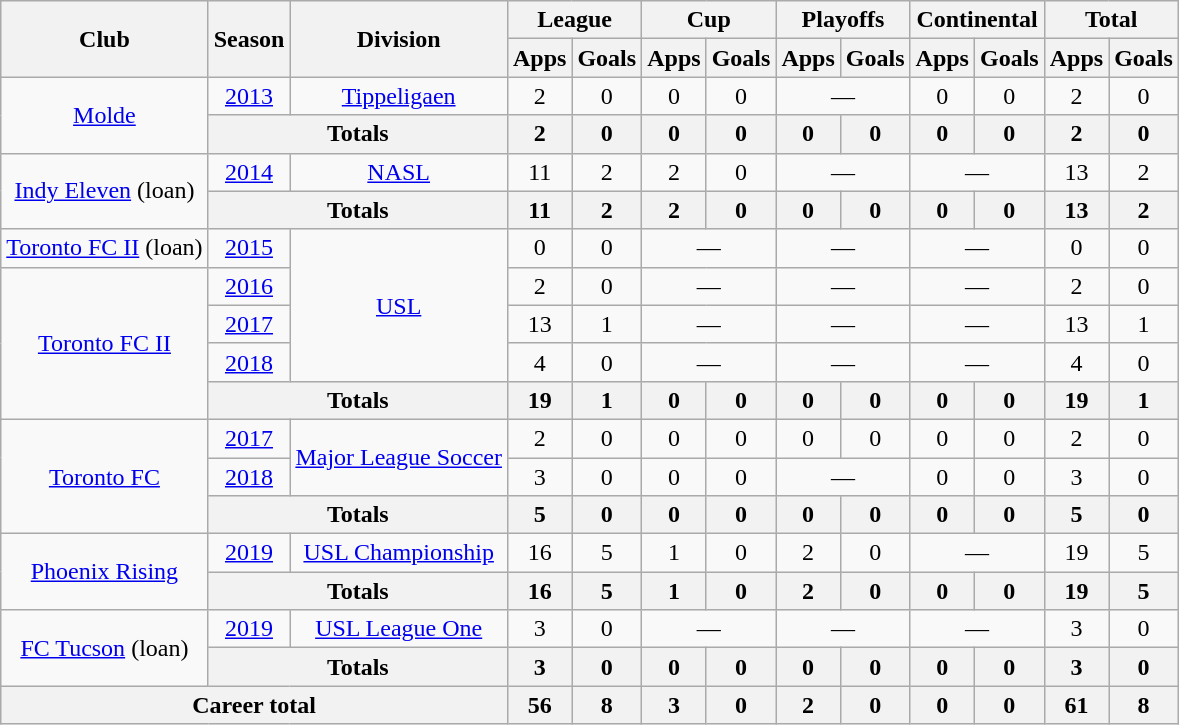<table class="wikitable" style="text-align:center">
<tr>
<th rowspan="2">Club</th>
<th rowspan="2">Season</th>
<th rowspan="2">Division</th>
<th colspan="2">League</th>
<th colspan="2">Cup</th>
<th colspan="2">Playoffs</th>
<th colspan="2">Continental</th>
<th colspan="2">Total</th>
</tr>
<tr>
<th>Apps</th>
<th>Goals</th>
<th>Apps</th>
<th>Goals</th>
<th>Apps</th>
<th>Goals</th>
<th>Apps</th>
<th>Goals</th>
<th>Apps</th>
<th>Goals</th>
</tr>
<tr>
<td rowspan="2"><a href='#'>Molde</a></td>
<td><a href='#'>2013</a></td>
<td><a href='#'>Tippeligaen</a></td>
<td>2</td>
<td>0</td>
<td>0</td>
<td>0</td>
<td colspan=2>—</td>
<td>0</td>
<td>0</td>
<td>2</td>
<td>0</td>
</tr>
<tr>
<th colspan="2">Totals</th>
<th>2</th>
<th>0</th>
<th>0</th>
<th>0</th>
<th>0</th>
<th>0</th>
<th>0</th>
<th>0</th>
<th>2</th>
<th>0</th>
</tr>
<tr>
<td rowspan="2"><a href='#'>Indy Eleven</a> (loan)</td>
<td><a href='#'>2014</a></td>
<td><a href='#'>NASL</a></td>
<td>11</td>
<td>2</td>
<td>2</td>
<td>0</td>
<td colspan=2>—</td>
<td colspan=2>—</td>
<td>13</td>
<td>2</td>
</tr>
<tr>
<th colspan="2">Totals</th>
<th>11</th>
<th>2</th>
<th>2</th>
<th>0</th>
<th>0</th>
<th>0</th>
<th>0</th>
<th>0</th>
<th>13</th>
<th>2</th>
</tr>
<tr>
<td><a href='#'>Toronto FC II</a> (loan)</td>
<td><a href='#'>2015</a></td>
<td rowspan="4"><a href='#'>USL</a></td>
<td>0</td>
<td>0</td>
<td colspan=2>—</td>
<td colspan=2>—</td>
<td colspan=2>—</td>
<td>0</td>
<td>0</td>
</tr>
<tr>
<td rowspan="4"><a href='#'>Toronto FC II</a></td>
<td><a href='#'>2016</a></td>
<td>2</td>
<td>0</td>
<td colspan=2>—</td>
<td colspan=2>—</td>
<td colspan=2>—</td>
<td>2</td>
<td>0</td>
</tr>
<tr>
<td><a href='#'>2017</a></td>
<td>13</td>
<td>1</td>
<td colspan=2>—</td>
<td colspan=2>—</td>
<td colspan=2>—</td>
<td>13</td>
<td>1</td>
</tr>
<tr>
<td><a href='#'>2018</a></td>
<td>4</td>
<td>0</td>
<td colspan=2>—</td>
<td colspan=2>—</td>
<td colspan=2>—</td>
<td>4</td>
<td>0</td>
</tr>
<tr>
<th colspan="2">Totals</th>
<th>19</th>
<th>1</th>
<th>0</th>
<th>0</th>
<th>0</th>
<th>0</th>
<th>0</th>
<th>0</th>
<th>19</th>
<th>1</th>
</tr>
<tr>
<td rowspan="3"><a href='#'>Toronto FC</a></td>
<td><a href='#'>2017</a></td>
<td rowspan="2"><a href='#'>Major League Soccer</a></td>
<td>2</td>
<td>0</td>
<td>0</td>
<td>0</td>
<td>0</td>
<td>0</td>
<td>0</td>
<td>0</td>
<td>2</td>
<td>0</td>
</tr>
<tr>
<td><a href='#'>2018</a></td>
<td>3</td>
<td>0</td>
<td>0</td>
<td>0</td>
<td colspan=2>—</td>
<td>0</td>
<td>0</td>
<td>3</td>
<td>0</td>
</tr>
<tr>
<th colspan="2">Totals</th>
<th>5</th>
<th>0</th>
<th>0</th>
<th>0</th>
<th>0</th>
<th>0</th>
<th>0</th>
<th>0</th>
<th>5</th>
<th>0</th>
</tr>
<tr>
<td rowspan="2"><a href='#'>Phoenix Rising</a></td>
<td><a href='#'>2019</a></td>
<td><a href='#'>USL Championship</a></td>
<td>16</td>
<td>5</td>
<td>1</td>
<td>0</td>
<td>2</td>
<td>0</td>
<td colspan=2>—</td>
<td>19</td>
<td>5</td>
</tr>
<tr>
<th colspan="2">Totals</th>
<th>16</th>
<th>5</th>
<th>1</th>
<th>0</th>
<th>2</th>
<th>0</th>
<th>0</th>
<th>0</th>
<th>19</th>
<th>5</th>
</tr>
<tr>
<td rowspan="2"><a href='#'>FC Tucson</a> (loan)</td>
<td><a href='#'>2019</a></td>
<td><a href='#'>USL League One</a></td>
<td>3</td>
<td>0</td>
<td colspan=2>—</td>
<td colspan=2>—</td>
<td colspan=2>—</td>
<td>3</td>
<td>0</td>
</tr>
<tr>
<th colspan="2">Totals</th>
<th>3</th>
<th>0</th>
<th>0</th>
<th>0</th>
<th>0</th>
<th>0</th>
<th>0</th>
<th>0</th>
<th>3</th>
<th>0</th>
</tr>
<tr>
<th colspan="3">Career total</th>
<th>56</th>
<th>8</th>
<th>3</th>
<th>0</th>
<th>2</th>
<th>0</th>
<th>0</th>
<th>0</th>
<th>61</th>
<th>8</th>
</tr>
</table>
